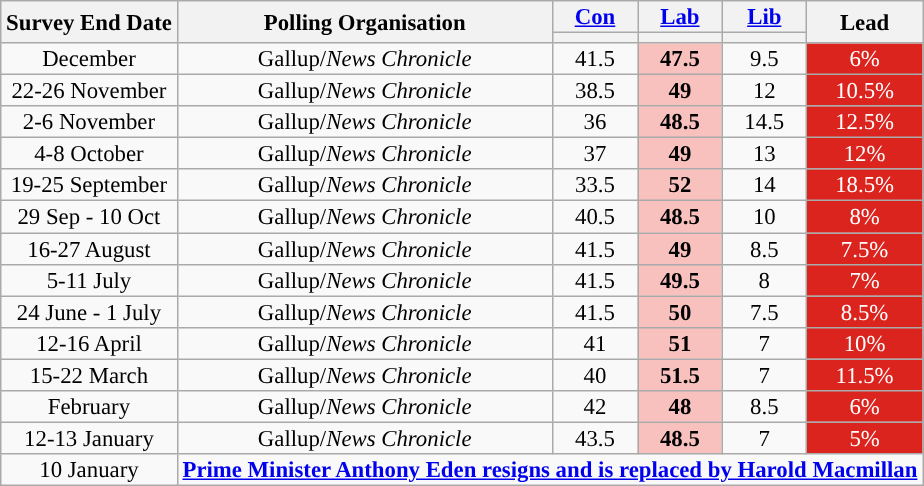<table class="wikitable" style="text-align: center; line-height: 14px; font-size: 95%;">
<tr>
<th rowspan="2">Survey End Date</th>
<th rowspan="2">Polling Organisation</th>
<th><a href='#'>Con</a></th>
<th><a href='#'>Lab</a></th>
<th><a href='#'>Lib</a></th>
<th rowspan="2">Lead</th>
</tr>
<tr>
<th style="background:"></th>
<th style="background:"></th>
<th style="background:"></th>
</tr>
<tr>
<td>December</td>
<td>Gallup/<em>News Chronicle</em></td>
<td>41.5</td>
<td style="background:#F8C1BE"><strong>47.5</strong></td>
<td>9.5</td>
<td style="background:#DC241f; color:white;">6%</td>
</tr>
<tr>
<td>22-26 November</td>
<td>Gallup/<em>News Chronicle</em></td>
<td>38.5</td>
<td style="background:#F8C1BE"><strong>49</strong></td>
<td>12</td>
<td style="background:#DC241f; color:white;">10.5%</td>
</tr>
<tr>
<td>2-6 November</td>
<td>Gallup/<em>News Chronicle</em></td>
<td>36</td>
<td style="background:#F8C1BE"><strong>48.5</strong></td>
<td>14.5</td>
<td style="background:#DC241f; color:white;">12.5%</td>
</tr>
<tr>
<td>4-8 October</td>
<td>Gallup/<em>News Chronicle</em></td>
<td>37</td>
<td style="background:#F8C1BE"><strong>49</strong></td>
<td>13</td>
<td style="background:#DC241f; color:white;">12%</td>
</tr>
<tr>
<td>19-25 September</td>
<td>Gallup/<em>News Chronicle</em></td>
<td>33.5</td>
<td style="background:#F8C1BE"><strong>52</strong></td>
<td>14</td>
<td style="background:#DC241f; color:white;">18.5%</td>
</tr>
<tr>
<td>29 Sep - 10 Oct</td>
<td>Gallup/<em>News Chronicle</em></td>
<td>40.5</td>
<td style="background:#F8C1BE"><strong>48.5</strong></td>
<td>10</td>
<td style="background:#DC241f; color:white;">8%</td>
</tr>
<tr>
<td>16-27 August</td>
<td>Gallup/<em>News Chronicle</em></td>
<td>41.5</td>
<td style="background:#F8C1BE"><strong>49</strong></td>
<td>8.5</td>
<td style="background:#DC241f; color:white;">7.5%</td>
</tr>
<tr>
<td>5-11 July</td>
<td>Gallup/<em>News Chronicle</em></td>
<td>41.5</td>
<td style="background:#F8C1BE"><strong>49.5</strong></td>
<td>8</td>
<td style="background:#DC241f; color:white;">7%</td>
</tr>
<tr>
<td>24 June - 1 July</td>
<td>Gallup/<em>News Chronicle</em></td>
<td>41.5</td>
<td style="background:#F8C1BE"><strong>50</strong></td>
<td>7.5</td>
<td style="background:#DC241f; color:white;">8.5%</td>
</tr>
<tr>
<td>12-16 April</td>
<td>Gallup/<em>News Chronicle</em></td>
<td>41</td>
<td style="background:#F8C1BE"><strong>51</strong></td>
<td>7</td>
<td style="background:#DC241f; color:white;">10%</td>
</tr>
<tr>
<td>15-22 March</td>
<td>Gallup/<em>News Chronicle</em></td>
<td>40</td>
<td style="background:#F8C1BE"><strong>51.5</strong></td>
<td>7</td>
<td style="background:#DC241f; color:white;">11.5%</td>
</tr>
<tr>
<td>February</td>
<td>Gallup/<em>News Chronicle</em></td>
<td>42</td>
<td style="background:#F8C1BE"><strong>48</strong></td>
<td>8.5</td>
<td style="background:#DC241f; color:white;">6%</td>
</tr>
<tr>
<td>12-13 January</td>
<td>Gallup/<em>News Chronicle</em></td>
<td>43.5</td>
<td style="background:#F8C1BE"><strong>48.5</strong></td>
<td>7</td>
<td style="background:#DC241f; color:white;">5%</td>
</tr>
<tr>
<td>10 January</td>
<td colspan="5"><strong><a href='#'>Prime Minister Anthony Eden resigns and is replaced by Harold Macmillan</a></strong></td>
</tr>
</table>
